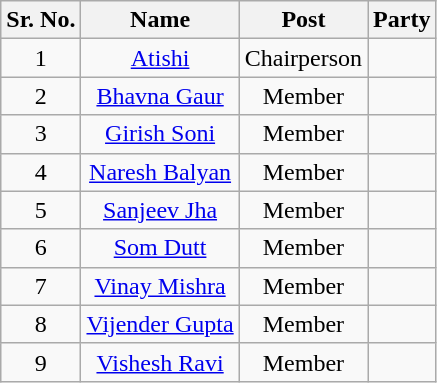<table class="wikitable sortable">
<tr>
<th>Sr. No.</th>
<th>Name</th>
<th>Post</th>
<th colspan="2">Party</th>
</tr>
<tr align="center">
<td>1</td>
<td><a href='#'>Atishi</a></td>
<td>Chairperson</td>
<td></td>
</tr>
<tr align="center">
<td>2</td>
<td><a href='#'>Bhavna Gaur</a></td>
<td>Member</td>
<td></td>
</tr>
<tr align="center">
<td>3</td>
<td><a href='#'>Girish Soni</a></td>
<td>Member</td>
<td></td>
</tr>
<tr align="center">
<td>4</td>
<td><a href='#'>Naresh Balyan</a></td>
<td>Member</td>
<td></td>
</tr>
<tr align="center">
<td>5</td>
<td><a href='#'>Sanjeev Jha</a></td>
<td>Member</td>
<td></td>
</tr>
<tr align="center">
<td>6</td>
<td><a href='#'>Som Dutt</a></td>
<td>Member</td>
<td></td>
</tr>
<tr align="center">
<td>7</td>
<td><a href='#'>Vinay Mishra</a></td>
<td>Member</td>
<td></td>
</tr>
<tr align="center">
<td>8</td>
<td><a href='#'>Vijender Gupta</a></td>
<td>Member</td>
<td></td>
</tr>
<tr align="center">
<td>9</td>
<td><a href='#'>Vishesh Ravi</a></td>
<td>Member</td>
<td></td>
</tr>
</table>
